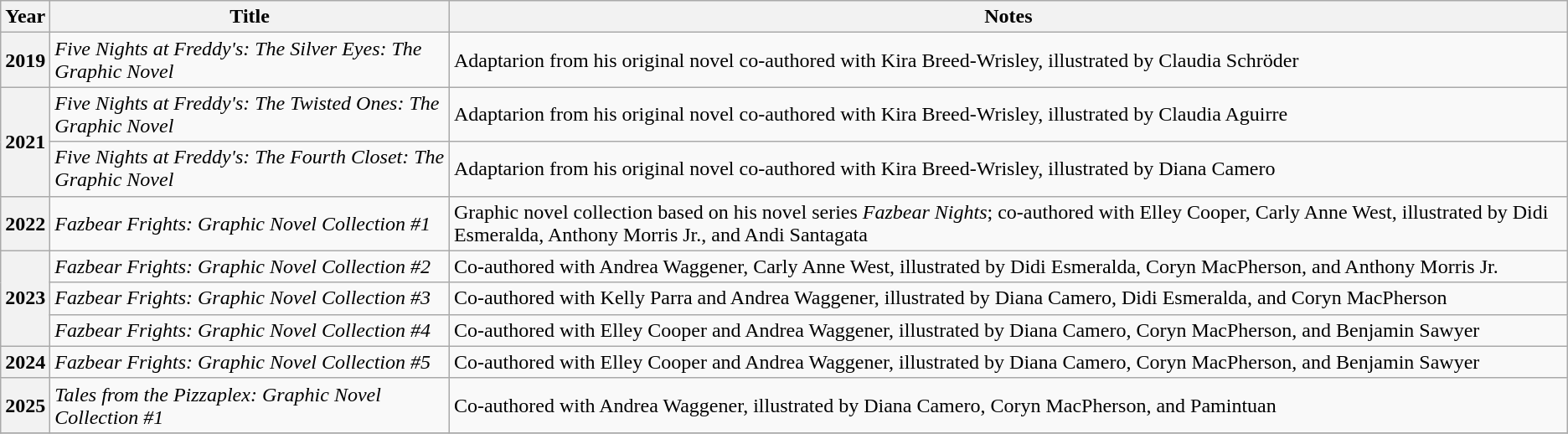<table class="wikitable sortable">
<tr>
<th scope="row">Year</th>
<th scope="row">Title</th>
<th scope="row">Notes</th>
</tr>
<tr>
<th scope="row">2019</th>
<td><em>Five Nights at Freddy's: The Silver Eyes: The Graphic Novel</em></td>
<td>Adaptarion from his original novel co-authored with Kira Breed-Wrisley, illustrated by Claudia Schröder</td>
</tr>
<tr>
<th rowspan="2" scope="row">2021</th>
<td><em>Five Nights at Freddy's: The Twisted Ones: The Graphic Novel</em></td>
<td>Adaptarion from his original novel co-authored with Kira Breed-Wrisley, illustrated by Claudia Aguirre</td>
</tr>
<tr>
<td><em>Five Nights at Freddy's: The Fourth Closet: The Graphic Novel</em></td>
<td>Adaptarion from his original novel co-authored with Kira Breed-Wrisley, illustrated by Diana Camero</td>
</tr>
<tr>
<th scope="row">2022</th>
<td><em>Fazbear Frights: Graphic Novel Collection #1</em></td>
<td>Graphic novel collection based on his novel series <em>Fazbear Nights</em>; co-authored with Elley Cooper, Carly Anne West, illustrated by Didi Esmeralda, Anthony Morris Jr., and Andi Santagata</td>
</tr>
<tr>
<th rowspan="3" scope="row">2023</th>
<td><em>Fazbear Frights: Graphic Novel Collection #2</em></td>
<td>Co-authored with Andrea Waggener, Carly Anne West, illustrated by Didi Esmeralda, Coryn MacPherson, and Anthony Morris Jr.</td>
</tr>
<tr>
<td><em>Fazbear Frights: Graphic Novel Collection #3</em></td>
<td>Co-authored with Kelly Parra and Andrea Waggener, illustrated by Diana Camero, Didi Esmeralda, and Coryn MacPherson</td>
</tr>
<tr>
<td><em>Fazbear Frights: Graphic Novel Collection #4</em></td>
<td>Co-authored with Elley Cooper and Andrea Waggener, illustrated by Diana Camero, Coryn MacPherson, and Benjamin Sawyer</td>
</tr>
<tr>
<th scope="row">2024</th>
<td><em>Fazbear Frights: Graphic Novel Collection #5</em></td>
<td>Co-authored with Elley Cooper and Andrea Waggener, illustrated by Diana Camero, Coryn MacPherson, and Benjamin Sawyer</td>
</tr>
<tr>
<th scope="row">2025</th>
<td><em>Tales from the Pizzaplex: Graphic Novel Collection #1</em></td>
<td>Co-authored with Andrea Waggener, illustrated by Diana Camero, Coryn MacPherson, and Pamintuan</td>
</tr>
<tr>
</tr>
</table>
